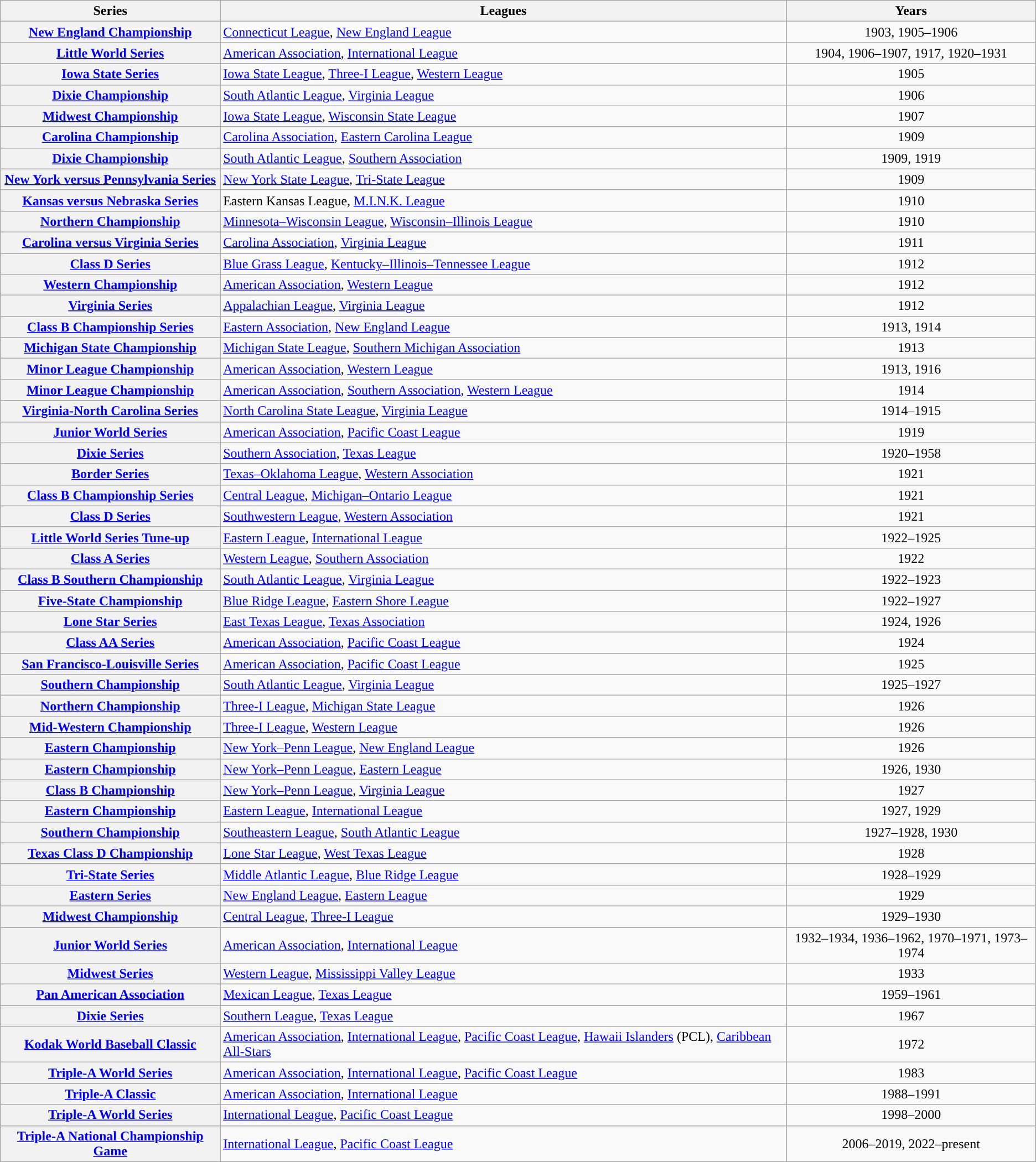<table class="wikitable sortable plainrowheaders" style="text-align:left">
<tr>
<th scope="col">Series</th>
<th scope="col">Leagues</th>
<th scope="col">Years</th>
</tr>
<tr>
<th scope="row"><a href='#'>New England Championship</a></th>
<td><a href='#'>Connecticut League</a>, <a href='#'>New England League</a></td>
<td style="text-align:center">1903, 1905–1906</td>
</tr>
<tr>
<th scope="row"><a href='#'>Little World Series</a></th>
<td><a href='#'>American Association</a>, <a href='#'>International League</a></td>
<td style="text-align:center">1904, 1906–1907, 1917, 1920–1931</td>
</tr>
<tr>
<th scope="row"><a href='#'>Iowa State Series</a></th>
<td><a href='#'>Iowa State League</a>, <a href='#'>Three-I League</a>, <a href='#'>Western League</a></td>
<td style="text-align:center">1905</td>
</tr>
<tr>
<th scope="row"><a href='#'>Dixie Championship</a></th>
<td><a href='#'>South Atlantic League</a>, <a href='#'>Virginia League</a></td>
<td style="text-align:center">1906</td>
</tr>
<tr>
<th scope="row"><a href='#'>Midwest Championship</a></th>
<td><a href='#'>Iowa State League</a>, <a href='#'>Wisconsin State League</a></td>
<td style="text-align:center">1907</td>
</tr>
<tr>
<th scope="row"><a href='#'>Carolina Championship</a></th>
<td><a href='#'>Carolina Association</a>, <a href='#'>Eastern Carolina League</a></td>
<td style="text-align:center">1909</td>
</tr>
<tr>
<th scope="row"><a href='#'>Dixie Championship</a></th>
<td><a href='#'>South Atlantic League</a>, <a href='#'>Southern Association</a></td>
<td style="text-align:center">1909, 1919</td>
</tr>
<tr>
<th scope="row"><a href='#'>New York versus Pennsylvania Series</a></th>
<td><a href='#'>New York State League</a>, <a href='#'>Tri-State League</a></td>
<td style="text-align:center">1909</td>
</tr>
<tr>
<th scope="row"><a href='#'>Kansas versus Nebraska Series</a></th>
<td>Eastern Kansas League, <a href='#'>M.I.N.K. League</a></td>
<td style="text-align:center">1910</td>
</tr>
<tr>
<th scope="row"><a href='#'>Northern Championship</a></th>
<td><a href='#'>Minnesota–Wisconsin League</a>, <a href='#'>Wisconsin–Illinois League</a></td>
<td style="text-align:center">1910</td>
</tr>
<tr>
<th scope="row"><a href='#'>Carolina versus Virginia Series</a></th>
<td><a href='#'>Carolina Association</a>, <a href='#'>Virginia League</a></td>
<td style="text-align:center">1911</td>
</tr>
<tr>
<th scope="row"><a href='#'>Class D Series</a></th>
<td><a href='#'>Blue Grass League</a>, <a href='#'>Kentucky–Illinois–Tennessee League</a></td>
<td style="text-align:center">1912</td>
</tr>
<tr>
<th scope="row"><a href='#'>Western Championship</a></th>
<td><a href='#'>American Association</a>, <a href='#'>Western League</a></td>
<td style="text-align:center">1912</td>
</tr>
<tr>
<th scope="row"><a href='#'>Virginia Series</a></th>
<td><a href='#'>Appalachian League</a>, <a href='#'>Virginia League</a></td>
<td style="text-align:center">1912</td>
</tr>
<tr>
<th scope="row"><a href='#'>Class B Championship Series</a></th>
<td><a href='#'>Eastern Association</a>, <a href='#'>New England League</a></td>
<td style="text-align:center">1913, 1914</td>
</tr>
<tr>
<th scope="row"><a href='#'>Michigan State Championship</a></th>
<td><a href='#'>Michigan State League</a>, <a href='#'>Southern Michigan Association</a></td>
<td style="text-align:center">1913</td>
</tr>
<tr>
<th scope="row"><a href='#'>Minor League Championship</a></th>
<td><a href='#'>American Association</a>, <a href='#'>Western League</a></td>
<td style="text-align:center">1913, 1916</td>
</tr>
<tr>
<th scope="row"><a href='#'>Minor League Championship</a></th>
<td><a href='#'>American Association</a>, <a href='#'>Southern Association</a>, <a href='#'>Western League</a></td>
<td style="text-align:center">1914</td>
</tr>
<tr>
<th scope="row"><a href='#'>Virginia-North Carolina Series</a></th>
<td><a href='#'>North Carolina State League</a>, <a href='#'>Virginia League</a></td>
<td style="text-align:center">1914–1915</td>
</tr>
<tr>
<th scope="row"><a href='#'>Junior World Series</a></th>
<td><a href='#'>American Association</a>, <a href='#'>Pacific Coast League</a></td>
<td style="text-align:center">1919</td>
</tr>
<tr>
<th scope="row"><a href='#'>Dixie Series</a></th>
<td><a href='#'>Southern Association</a>, <a href='#'>Texas League</a></td>
<td style="text-align:center">1920–1958</td>
</tr>
<tr>
<th scope="row"><a href='#'>Border Series</a></th>
<td><a href='#'>Texas–Oklahoma League</a>, <a href='#'>Western Association</a></td>
<td style="text-align:center">1921</td>
</tr>
<tr>
<th scope="row"><a href='#'>Class B Championship Series</a></th>
<td><a href='#'>Central League</a>, <a href='#'>Michigan–Ontario League</a></td>
<td style="text-align:center">1921</td>
</tr>
<tr>
<th scope="row"><a href='#'>Class D Series</a></th>
<td><a href='#'>Southwestern League</a>, <a href='#'>Western Association</a></td>
<td style="text-align:center">1921</td>
</tr>
<tr>
<th scope="row"><a href='#'>Little World Series Tune-up</a></th>
<td><a href='#'>Eastern League</a>, <a href='#'>International League</a></td>
<td style="text-align:center">1922–1925</td>
</tr>
<tr>
<th scope="row"><a href='#'>Class A Series</a></th>
<td><a href='#'>Western League</a>, <a href='#'>Southern Association</a></td>
<td style="text-align:center">1922</td>
</tr>
<tr>
<th scope="row"><a href='#'>Class B Southern Championship</a></th>
<td><a href='#'>South Atlantic League</a>, <a href='#'>Virginia League</a></td>
<td style="text-align:center">1922–1923</td>
</tr>
<tr>
<th scope="row"><a href='#'>Five-State Championship</a></th>
<td><a href='#'>Blue Ridge League</a>, <a href='#'>Eastern Shore League</a></td>
<td style="text-align:center">1922–1927</td>
</tr>
<tr>
<th scope="row"><a href='#'>Lone Star Series</a></th>
<td><a href='#'>East Texas League</a>, <a href='#'>Texas Association</a></td>
<td style="text-align:center">1924, 1926</td>
</tr>
<tr>
<th scope="row"><a href='#'>Class AA Series</a></th>
<td><a href='#'>American Association</a>, <a href='#'>Pacific Coast League</a></td>
<td style="text-align:center">1924</td>
</tr>
<tr>
<th scope="row"><a href='#'>San Francisco-Louisville Series</a></th>
<td><a href='#'>American Association</a>, <a href='#'>Pacific Coast League</a></td>
<td style="text-align:center">1925</td>
</tr>
<tr>
<th scope="row"><a href='#'>Southern Championship</a></th>
<td><a href='#'>South Atlantic League</a>, <a href='#'>Virginia League</a></td>
<td style="text-align:center">1925–1927</td>
</tr>
<tr>
<th scope="row"><a href='#'>Northern Championship</a></th>
<td><a href='#'>Three-I League</a>, <a href='#'>Michigan State League</a></td>
<td style="text-align:center">1926</td>
</tr>
<tr>
<th scope="row"><a href='#'>Mid-Western Championship</a></th>
<td><a href='#'>Three-I League</a>, <a href='#'>Western League</a></td>
<td style="text-align:center">1926</td>
</tr>
<tr>
<th scope="row"><a href='#'>Eastern Championship</a></th>
<td><a href='#'>New York–Penn League</a>, <a href='#'>New England League</a></td>
<td style="text-align:center">1926</td>
</tr>
<tr>
<th scope="row"><a href='#'>Eastern Championship</a></th>
<td><a href='#'>New York–Penn League</a>, <a href='#'>Eastern League</a></td>
<td style="text-align:center">1926, 1930</td>
</tr>
<tr>
<th scope="row"><a href='#'>Class B Championship</a></th>
<td><a href='#'>New York–Penn League</a>, <a href='#'>Virginia League</a></td>
<td style="text-align:center">1927</td>
</tr>
<tr>
<th scope="row"><a href='#'>Eastern Championship</a></th>
<td><a href='#'>Eastern League</a>, <a href='#'>International League</a></td>
<td style="text-align:center">1927, 1929</td>
</tr>
<tr>
<th scope="row"><a href='#'>Southern Championship</a></th>
<td><a href='#'>Southeastern League</a>, <a href='#'>South Atlantic League</a></td>
<td style="text-align:center">1927–1928, 1930</td>
</tr>
<tr>
<th scope="row"><a href='#'>Texas Class D Championship</a></th>
<td><a href='#'>Lone Star League</a>, <a href='#'>West Texas League</a></td>
<td style="text-align:center">1928</td>
</tr>
<tr>
<th scope="row"><a href='#'>Tri-State Series</a></th>
<td><a href='#'>Middle Atlantic League</a>, <a href='#'>Blue Ridge League</a></td>
<td style="text-align:center">1928–1929</td>
</tr>
<tr>
<th scope="row"><a href='#'>Eastern Series</a></th>
<td><a href='#'>New England League</a>, <a href='#'>Eastern League</a></td>
<td style="text-align:center">1929</td>
</tr>
<tr>
<th scope="row"><a href='#'>Midwest Championship</a></th>
<td><a href='#'>Central League</a>, <a href='#'>Three-I League</a></td>
<td style="text-align:center">1929–1930</td>
</tr>
<tr>
<th scope="row"><a href='#'>Junior World Series</a></th>
<td><a href='#'>American Association</a>, <a href='#'>International League</a></td>
<td style="text-align:center">1932–1934, 1936–1962, 1970–1971, 1973–1974</td>
</tr>
<tr>
<th scope="row"><a href='#'>Midwest Series</a></th>
<td><a href='#'>Western League</a>, <a href='#'>Mississippi Valley League</a></td>
<td style="text-align:center">1933</td>
</tr>
<tr>
<th scope="row"><a href='#'>Pan American Association</a></th>
<td><a href='#'>Mexican League</a>, <a href='#'>Texas League</a></td>
<td style="text-align:center">1959–1961</td>
</tr>
<tr>
<th scope="row"><a href='#'>Dixie Series</a></th>
<td><a href='#'>Southern League</a>, <a href='#'>Texas League</a></td>
<td style="text-align:center">1967</td>
</tr>
<tr>
<th scope="row"><a href='#'>Kodak World Baseball Classic</a></th>
<td><a href='#'>American Association</a>, <a href='#'>International League</a>, <a href='#'>Pacific Coast League</a>, <a href='#'>Hawaii Islanders</a> (PCL), <a href='#'>Caribbean All-Stars</a></td>
<td style="text-align:center">1972</td>
</tr>
<tr>
<th scope="row"><a href='#'>Triple-A World Series</a></th>
<td><a href='#'>American Association</a>, <a href='#'>International League</a>, <a href='#'>Pacific Coast League</a></td>
<td style="text-align:center">1983</td>
</tr>
<tr>
<th scope="row"><a href='#'>Triple-A Classic</a></th>
<td><a href='#'>American Association</a>, <a href='#'>International League</a></td>
<td style="text-align:center">1988–1991</td>
</tr>
<tr>
<th scope="row"><a href='#'>Triple-A World Series</a></th>
<td><a href='#'>International League</a>, <a href='#'>Pacific Coast League</a></td>
<td style="text-align:center">1998–2000</td>
</tr>
<tr>
<th scope="row"><a href='#'>Triple-A National Championship Game</a></th>
<td><a href='#'>International League</a>, <a href='#'>Pacific Coast League</a></td>
<td style="text-align:center">2006–2019, 2022–present</td>
</tr>
</table>
